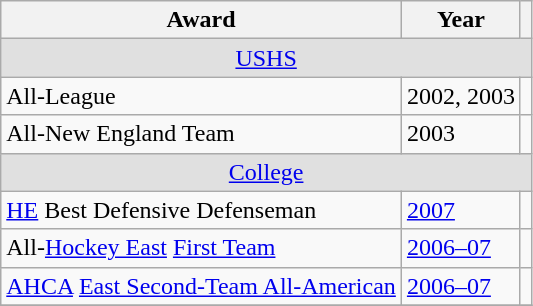<table class="wikitable">
<tr>
<th>Award</th>
<th>Year</th>
<th></th>
</tr>
<tr ALIGN="center" bgcolor="#e0e0e0">
<td colspan="3"><a href='#'>USHS</a></td>
</tr>
<tr>
<td>All-League</td>
<td>2002, 2003</td>
<td></td>
</tr>
<tr>
<td>All-New England Team</td>
<td>2003</td>
<td></td>
</tr>
<tr ALIGN="center" bgcolor="#e0e0e0">
<td colspan="3"><a href='#'>College</a></td>
</tr>
<tr>
<td><a href='#'>HE</a> Best Defensive Defenseman</td>
<td><a href='#'>2007</a></td>
<td></td>
</tr>
<tr>
<td>All-<a href='#'>Hockey East</a> <a href='#'>First Team</a></td>
<td><a href='#'>2006–07</a></td>
<td></td>
</tr>
<tr>
<td><a href='#'>AHCA</a> <a href='#'>East Second-Team All-American</a></td>
<td><a href='#'>2006–07</a></td>
<td></td>
</tr>
<tr>
</tr>
</table>
